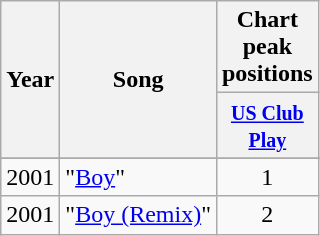<table class="wikitable">
<tr>
<th rowspan="2">Year</th>
<th rowspan="2">Song</th>
<th colspan="1">Chart peak positions</th>
</tr>
<tr>
<th width="55"><small><a href='#'>US Club Play</a></small></th>
</tr>
<tr>
</tr>
<tr>
<td align="center">2001</td>
<td>"<a href='#'>Boy</a>"</td>
<td align="center">1</td>
</tr>
<tr>
<td align="center">2001</td>
<td>"<a href='#'>Boy (Remix)</a>"</td>
<td align="center">2</td>
</tr>
</table>
